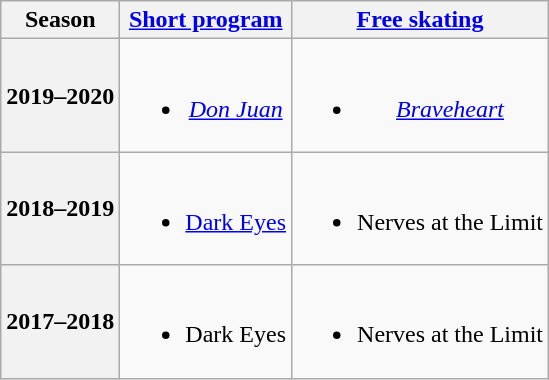<table class=wikitable style=text-align:center>
<tr>
<th>Season</th>
<th><a href='#'>Short program</a></th>
<th><a href='#'>Free skating</a></th>
</tr>
<tr>
<th>2019–2020<br></th>
<td><br><ul><li><em><a href='#'>Don Juan</a></em><br></li></ul></td>
<td><br><ul><li><em><a href='#'>Braveheart</a></em><br></li></ul></td>
</tr>
<tr>
<th>2018–2019 <br> </th>
<td><br><ul><li><a href='#'>Dark Eyes</a> <br></li></ul></td>
<td><br><ul><li>Nerves at the Limit <br></li></ul></td>
</tr>
<tr>
<th>2017–2018 <br> </th>
<td><br><ul><li>Dark Eyes <br></li></ul></td>
<td><br><ul><li>Nerves at the Limit <br></li></ul></td>
</tr>
</table>
